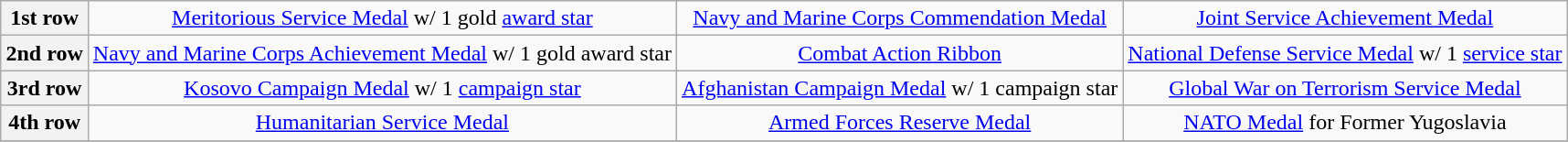<table class="wikitable" style="margin:1em auto; text-align:center;">
<tr>
<th>1st row</th>
<td colspan="3"><a href='#'>Meritorious Service Medal</a> w/ 1 gold <a href='#'>award star</a></td>
<td colspan="3"><a href='#'>Navy and Marine Corps Commendation Medal</a></td>
<td colspan="3"><a href='#'>Joint Service Achievement Medal</a></td>
</tr>
<tr>
<th>2nd row</th>
<td colspan="3"><a href='#'>Navy and Marine Corps Achievement Medal</a> w/ 1 gold award star</td>
<td colspan="3"><a href='#'>Combat Action Ribbon</a></td>
<td colspan="3"><a href='#'>National Defense Service Medal</a> w/ 1 <a href='#'>service star</a></td>
</tr>
<tr>
<th>3rd row</th>
<td colspan="3"><a href='#'>Kosovo Campaign Medal</a> w/ 1 <a href='#'>campaign star</a></td>
<td colspan="3"><a href='#'>Afghanistan Campaign Medal</a> w/ 1 campaign star</td>
<td colspan="3"><a href='#'>Global War on Terrorism Service Medal</a></td>
</tr>
<tr>
<th>4th row</th>
<td colspan="3"><a href='#'>Humanitarian Service Medal</a></td>
<td colspan="3"><a href='#'>Armed Forces Reserve Medal</a></td>
<td colspan="3"><a href='#'>NATO Medal</a> for Former Yugoslavia</td>
</tr>
<tr>
</tr>
</table>
